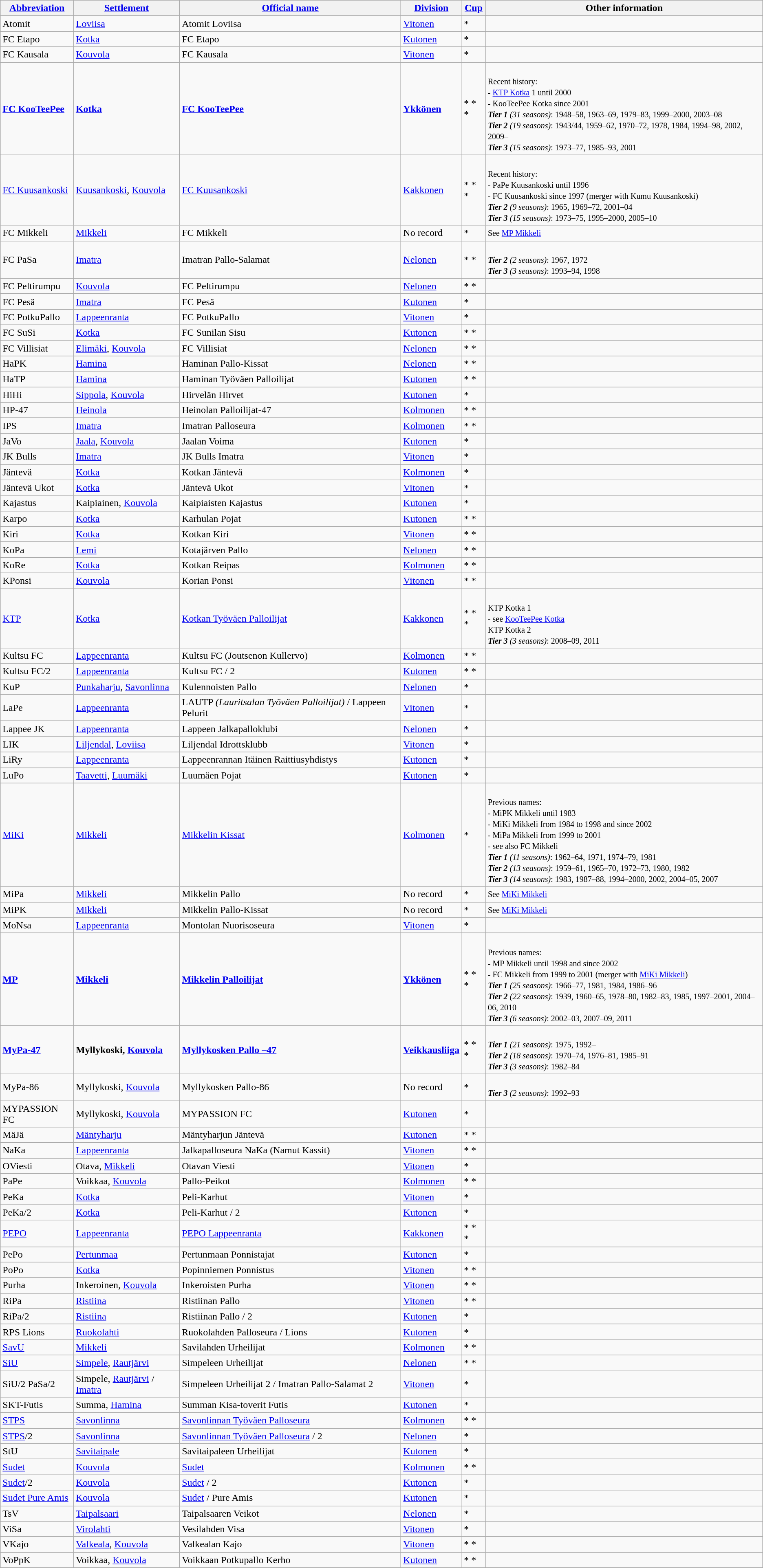<table class="wikitable" style="text-align:left">
<tr>
<th style= width="120px"><a href='#'>Abbreviation</a></th>
<th style= width="110px"><a href='#'>Settlement</a></th>
<th style= width="200px"><a href='#'>Official name</a></th>
<th style= width="80px"><a href='#'>Division</a></th>
<th style= width="40px"><a href='#'>Cup</a></th>
<th style= width="300px">Other information</th>
</tr>
<tr>
<td>Atomit</td>
<td><a href='#'>Loviisa</a></td>
<td>Atomit Loviisa</td>
<td><a href='#'>Vitonen</a></td>
<td>*</td>
<td></td>
</tr>
<tr>
<td>FC Etapo</td>
<td><a href='#'>Kotka</a></td>
<td>FC Etapo</td>
<td><a href='#'>Kutonen</a></td>
<td>*</td>
<td></td>
</tr>
<tr>
<td>FC Kausala</td>
<td><a href='#'>Kouvola</a></td>
<td>FC Kausala</td>
<td><a href='#'>Vitonen</a></td>
<td>*</td>
<td></td>
</tr>
<tr>
<td><strong><a href='#'>FC KooTeePee</a></strong></td>
<td><strong><a href='#'>Kotka</a></strong></td>
<td><strong><a href='#'>FC KooTeePee</a></strong></td>
<td><strong><a href='#'>Ykkönen</a></strong></td>
<td>* * *</td>
<td><br><small>Recent history:</small><br>
<small>- <a href='#'>KTP Kotka</a> 1 until 2000</small><br>
<small>- KooTeePee Kotka since 2001</small><br>
<small><strong><em>Tier 1</em></strong> <em>(31 seasons)</em>: 1948–58, 1963–69, 1979–83, 1999–2000, 2003–08</small><br>
<small><strong><em>Tier 2</em></strong> <em>(19 seasons)</em>: 1943/44, 1959–62, 1970–72, 1978, 1984, 1994–98, 2002, 2009–</small><br>
<small><strong><em>Tier 3</em></strong> <em>(15 seasons)</em>: 1973–77, 1985–93, 2001</small><br></td>
</tr>
<tr>
<td><a href='#'>FC Kuusankoski</a></td>
<td><a href='#'>Kuusankoski</a>, <a href='#'>Kouvola</a></td>
<td><a href='#'>FC Kuusankoski</a></td>
<td><a href='#'>Kakkonen</a></td>
<td>* * *</td>
<td><br><small>Recent history:</small><br>
<small>- PaPe Kuusankoski until 1996</small><br>
<small>- FC Kuusankoski since 1997 (merger with Kumu Kuusankoski)</small><br>
<small><strong><em>Tier 2</em></strong> <em>(9 seasons)</em>: 1965, 1969–72, 2001–04</small><br>
<small><strong><em>Tier 3</em></strong> <em>(15 seasons)</em>: 1973–75, 1995–2000, 2005–10</small><br></td>
</tr>
<tr>
<td>FC Mikkeli</td>
<td><a href='#'>Mikkeli</a></td>
<td>FC Mikkeli</td>
<td>No record</td>
<td>*</td>
<td><small>See <a href='#'>MP Mikkeli</a></small><br></td>
</tr>
<tr>
<td>FC PaSa</td>
<td><a href='#'>Imatra</a></td>
<td>Imatran Pallo-Salamat</td>
<td><a href='#'>Nelonen</a></td>
<td>* *</td>
<td><br><small><strong><em>Tier 2</em></strong> <em>(2 seasons)</em>: 1967, 1972</small><br>
<small><strong><em>Tier 3</em></strong> <em>(3 seasons)</em>: 1993–94, 1998</small><br></td>
</tr>
<tr>
<td>FC Peltirumpu</td>
<td><a href='#'>Kouvola</a></td>
<td>FC Peltirumpu</td>
<td><a href='#'>Nelonen</a></td>
<td>* *</td>
<td></td>
</tr>
<tr>
<td>FC Pesä</td>
<td><a href='#'>Imatra</a></td>
<td>FC Pesä</td>
<td><a href='#'>Kutonen</a></td>
<td>*</td>
<td></td>
</tr>
<tr>
<td>FC PotkuPallo</td>
<td><a href='#'>Lappeenranta</a></td>
<td>FC PotkuPallo</td>
<td><a href='#'>Vitonen</a></td>
<td>*</td>
<td></td>
</tr>
<tr>
<td>FC SuSi</td>
<td><a href='#'>Kotka</a></td>
<td>FC Sunilan Sisu</td>
<td><a href='#'>Kutonen</a></td>
<td>* *</td>
<td></td>
</tr>
<tr>
<td>FC Villisiat</td>
<td><a href='#'>Elimäki</a>, <a href='#'>Kouvola</a></td>
<td>FC Villisiat</td>
<td><a href='#'>Nelonen</a></td>
<td>* *</td>
<td></td>
</tr>
<tr>
<td>HaPK</td>
<td><a href='#'>Hamina</a></td>
<td>Haminan Pallo-Kissat</td>
<td><a href='#'>Nelonen</a></td>
<td>* *</td>
<td></td>
</tr>
<tr>
<td>HaTP</td>
<td><a href='#'>Hamina</a></td>
<td>Haminan Työväen Palloilijat</td>
<td><a href='#'>Kutonen</a></td>
<td>* *</td>
<td></td>
</tr>
<tr>
<td>HiHi</td>
<td><a href='#'>Sippola</a>, <a href='#'>Kouvola</a></td>
<td>Hirvelän Hirvet</td>
<td><a href='#'>Kutonen</a></td>
<td>*</td>
<td></td>
</tr>
<tr>
<td>HP-47</td>
<td><a href='#'>Heinola</a></td>
<td>Heinolan Palloilijat-47</td>
<td><a href='#'>Kolmonen</a></td>
<td>* *</td>
<td></td>
</tr>
<tr>
<td>IPS</td>
<td><a href='#'>Imatra</a></td>
<td>Imatran Palloseura</td>
<td><a href='#'>Kolmonen</a></td>
<td>* *</td>
<td></td>
</tr>
<tr>
<td>JaVo</td>
<td><a href='#'>Jaala</a>, <a href='#'>Kouvola</a></td>
<td>Jaalan Voima</td>
<td><a href='#'>Kutonen</a></td>
<td>*</td>
<td></td>
</tr>
<tr>
<td>JK Bulls</td>
<td><a href='#'>Imatra</a></td>
<td>JK Bulls Imatra</td>
<td><a href='#'>Vitonen</a></td>
<td>*</td>
<td></td>
</tr>
<tr>
<td>Jäntevä</td>
<td><a href='#'>Kotka</a></td>
<td>Kotkan Jäntevä</td>
<td><a href='#'>Kolmonen</a></td>
<td>*</td>
<td></td>
</tr>
<tr>
<td>Jäntevä Ukot</td>
<td><a href='#'>Kotka</a></td>
<td>Jäntevä Ukot</td>
<td><a href='#'>Vitonen</a></td>
<td>*</td>
<td></td>
</tr>
<tr>
<td>Kajastus</td>
<td>Kaipiainen, <a href='#'>Kouvola</a></td>
<td>Kaipiaisten Kajastus</td>
<td><a href='#'>Kutonen</a></td>
<td>*</td>
<td></td>
</tr>
<tr>
<td>Karpo</td>
<td><a href='#'>Kotka</a></td>
<td>Karhulan Pojat</td>
<td><a href='#'>Kutonen</a></td>
<td>* *</td>
<td></td>
</tr>
<tr>
<td>Kiri</td>
<td><a href='#'>Kotka</a></td>
<td>Kotkan Kiri</td>
<td><a href='#'>Vitonen</a></td>
<td>* *</td>
<td></td>
</tr>
<tr>
<td>KoPa</td>
<td><a href='#'>Lemi</a></td>
<td>Kotajärven Pallo</td>
<td><a href='#'>Nelonen</a></td>
<td>* *</td>
<td></td>
</tr>
<tr>
<td>KoRe</td>
<td><a href='#'>Kotka</a></td>
<td>Kotkan Reipas</td>
<td><a href='#'>Kolmonen</a></td>
<td>* *</td>
<td></td>
</tr>
<tr>
<td>KPonsi</td>
<td><a href='#'>Kouvola</a></td>
<td>Korian Ponsi</td>
<td><a href='#'>Vitonen</a></td>
<td>* *</td>
<td></td>
</tr>
<tr>
<td><a href='#'>KTP</a></td>
<td><a href='#'>Kotka</a></td>
<td><a href='#'>Kotkan Työväen Palloilijat</a></td>
<td><a href='#'>Kakkonen</a></td>
<td>* * *</td>
<td><br><small>KTP Kotka 1</small><br>
<small>- see <a href='#'>KooTeePee Kotka</a></small><br>
<small>KTP Kotka 2</small><br>
<small><strong><em>Tier 3</em></strong> <em>(3 seasons)</em>: 2008–09, 2011</small><br></td>
</tr>
<tr>
<td>Kultsu FC</td>
<td><a href='#'>Lappeenranta</a></td>
<td>Kultsu FC (Joutsenon Kullervo)</td>
<td><a href='#'>Kolmonen</a></td>
<td>* *</td>
<td></td>
</tr>
<tr>
<td>Kultsu FC/2</td>
<td><a href='#'>Lappeenranta</a></td>
<td>Kultsu FC / 2</td>
<td><a href='#'>Kutonen</a></td>
<td>* *</td>
<td></td>
</tr>
<tr>
<td>KuP</td>
<td><a href='#'>Punkaharju</a>, <a href='#'>Savonlinna</a></td>
<td>Kulennoisten Pallo</td>
<td><a href='#'>Nelonen</a></td>
<td>*</td>
<td></td>
</tr>
<tr>
<td>LaPe</td>
<td><a href='#'>Lappeenranta</a></td>
<td>LAUTP <em>(Lauritsalan Työväen Palloilijat)</em> / Lappeen Pelurit</td>
<td><a href='#'>Vitonen</a></td>
<td>*</td>
<td></td>
</tr>
<tr>
<td>Lappee JK</td>
<td><a href='#'>Lappeenranta</a></td>
<td>Lappeen Jalkapalloklubi</td>
<td><a href='#'>Nelonen</a></td>
<td>*</td>
<td></td>
</tr>
<tr>
<td>LIK</td>
<td><a href='#'>Liljendal</a>, <a href='#'>Loviisa</a></td>
<td>Liljendal Idrottsklubb</td>
<td><a href='#'>Vitonen</a></td>
<td>*</td>
<td></td>
</tr>
<tr>
<td>LiRy</td>
<td><a href='#'>Lappeenranta</a></td>
<td>Lappeenrannan Itäinen Raittiusyhdistys</td>
<td><a href='#'>Kutonen</a></td>
<td>*</td>
<td></td>
</tr>
<tr>
<td>LuPo</td>
<td><a href='#'>Taavetti</a>, <a href='#'>Luumäki</a></td>
<td>Luumäen Pojat</td>
<td><a href='#'>Kutonen</a></td>
<td>*</td>
<td></td>
</tr>
<tr>
<td><a href='#'>MiKi</a></td>
<td><a href='#'>Mikkeli</a></td>
<td><a href='#'>Mikkelin Kissat</a></td>
<td><a href='#'>Kolmonen</a></td>
<td>*</td>
<td><br><small>Previous names:</small><br>
<small>- MiPK Mikkeli until 1983</small><br>
<small>- MiKi Mikkeli from 1984 to 1998 and since 2002</small><br>
<small>- MiPa Mikkeli from 1999 to 2001</small><br>
<small>- see also FC Mikkeli</small><br>
<small><strong><em>Tier 1</em></strong> <em>(11 seasons)</em>: 1962–64, 1971, 1974–79, 1981</small><br>
<small><strong><em>Tier 2</em></strong> <em>(13 seasons)</em>: 1959–61, 1965–70, 1972–73, 1980, 1982</small><br>
<small><strong><em>Tier 3</em></strong> <em>(14 seasons)</em>: 1983, 1987–88, 1994–2000, 2002, 2004–05, 2007</small><br></td>
</tr>
<tr>
<td>MiPa</td>
<td><a href='#'>Mikkeli</a></td>
<td>Mikkelin Pallo</td>
<td>No record</td>
<td>*</td>
<td><small>See <a href='#'>MiKi Mikkeli</a></small><br></td>
</tr>
<tr>
<td>MiPK</td>
<td><a href='#'>Mikkeli</a></td>
<td>Mikkelin Pallo-Kissat</td>
<td>No record</td>
<td>*</td>
<td><small>See <a href='#'>MiKi Mikkeli</a></small><br></td>
</tr>
<tr>
<td>MoNsa</td>
<td><a href='#'>Lappeenranta</a></td>
<td>Montolan Nuorisoseura</td>
<td><a href='#'>Vitonen</a></td>
<td>*</td>
<td></td>
</tr>
<tr>
<td><strong><a href='#'>MP</a></strong></td>
<td><strong><a href='#'>Mikkeli</a></strong></td>
<td><strong><a href='#'>Mikkelin Palloilijat</a></strong></td>
<td><strong><a href='#'>Ykkönen</a></strong></td>
<td>* * *</td>
<td><br><small>Previous names:</small><br>
<small>- MP Mikkeli until 1998 and since 2002</small><br>
<small>- FC Mikkeli from 1999 to 2001 (merger with <a href='#'>MiKi Mikkeli</a>)</small><br>
<small><strong><em>Tier 1</em></strong> <em>(25 seasons)</em>: 1966–77, 1981, 1984, 1986–96</small><br>
<small><strong><em>Tier 2</em></strong> <em>(22 seasons)</em>: 1939, 1960–65, 1978–80, 1982–83, 1985, 1997–2001, 2004–06, 2010</small><br>
<small><strong><em>Tier 3</em></strong> <em>(6 seasons)</em>: 2002–03, 2007–09, 2011</small><br></td>
</tr>
<tr>
<td><strong><a href='#'>MyPa-47</a></strong></td>
<td><strong>Myllykoski, <a href='#'>Kouvola</a></strong></td>
<td><strong><a href='#'>Myllykosken Pallo –47</a></strong></td>
<td><strong><a href='#'>Veikkausliiga</a></strong></td>
<td>* * *</td>
<td><br><small><strong><em>Tier 1</em></strong> <em>(21 seasons)</em>: 1975, 1992–</small><br>
<small><strong><em>Tier 2</em></strong> <em>(18 seasons)</em>: 1970–74, 1976–81, 1985–91</small><br>
<small><strong><em>Tier 3</em></strong> <em>(3 seasons)</em>: 1982–84</small><br></td>
</tr>
<tr>
<td>MyPa-86</td>
<td>Myllykoski, <a href='#'>Kouvola</a></td>
<td>Myllykosken Pallo-86</td>
<td>No record</td>
<td>*</td>
<td><br><small><strong><em>Tier 3</em></strong> <em>(2 seasons)</em>: 1992–93</small><br></td>
</tr>
<tr>
<td>MYPASSION FC</td>
<td>Myllykoski, <a href='#'>Kouvola</a></td>
<td>MYPASSION FC</td>
<td><a href='#'>Kutonen</a></td>
<td>*</td>
<td></td>
</tr>
<tr>
<td>MäJä</td>
<td><a href='#'>Mäntyharju</a></td>
<td>Mäntyharjun Jäntevä</td>
<td><a href='#'>Kutonen</a></td>
<td>* *</td>
<td></td>
</tr>
<tr>
<td>NaKa</td>
<td><a href='#'>Lappeenranta</a></td>
<td>Jalkapalloseura NaKa (Namut Kassit)</td>
<td><a href='#'>Vitonen</a></td>
<td>* *</td>
<td></td>
</tr>
<tr>
<td>OViesti</td>
<td>Otava, <a href='#'>Mikkeli</a></td>
<td>Otavan Viesti</td>
<td><a href='#'>Vitonen</a></td>
<td>*</td>
<td></td>
</tr>
<tr>
<td>PaPe</td>
<td>Voikkaa, <a href='#'>Kouvola</a></td>
<td>Pallo-Peikot</td>
<td><a href='#'>Kolmonen</a></td>
<td>* *</td>
<td></td>
</tr>
<tr>
<td>PeKa</td>
<td><a href='#'>Kotka</a></td>
<td>Peli-Karhut</td>
<td><a href='#'>Vitonen</a></td>
<td>*</td>
<td></td>
</tr>
<tr>
<td>PeKa/2</td>
<td><a href='#'>Kotka</a></td>
<td>Peli-Karhut / 2</td>
<td><a href='#'>Kutonen</a></td>
<td>*</td>
<td></td>
</tr>
<tr>
<td><a href='#'>PEPO</a></td>
<td><a href='#'>Lappeenranta</a></td>
<td><a href='#'>PEPO Lappeenranta</a></td>
<td><a href='#'>Kakkonen</a></td>
<td>* * *</td>
<td></td>
</tr>
<tr>
<td>PePo</td>
<td><a href='#'>Pertunmaa</a></td>
<td>Pertunmaan Ponnistajat</td>
<td><a href='#'>Kutonen</a></td>
<td>*</td>
<td></td>
</tr>
<tr>
<td>PoPo</td>
<td><a href='#'>Kotka</a></td>
<td>Popinniemen Ponnistus</td>
<td><a href='#'>Vitonen</a></td>
<td>* *</td>
<td></td>
</tr>
<tr>
<td>Purha</td>
<td>Inkeroinen, <a href='#'>Kouvola</a></td>
<td>Inkeroisten Purha</td>
<td><a href='#'>Vitonen</a></td>
<td>* *</td>
<td></td>
</tr>
<tr>
<td>RiPa</td>
<td><a href='#'>Ristiina</a></td>
<td>Ristiinan Pallo</td>
<td><a href='#'>Vitonen</a></td>
<td>* *</td>
<td></td>
</tr>
<tr>
<td>RiPa/2</td>
<td><a href='#'>Ristiina</a></td>
<td>Ristiinan Pallo / 2</td>
<td><a href='#'>Kutonen</a></td>
<td>*</td>
<td></td>
</tr>
<tr>
<td>RPS Lions</td>
<td><a href='#'>Ruokolahti</a></td>
<td>Ruokolahden Palloseura / Lions</td>
<td><a href='#'>Kutonen</a></td>
<td>*</td>
<td></td>
</tr>
<tr>
<td><a href='#'>SavU</a></td>
<td><a href='#'>Mikkeli</a></td>
<td>Savilahden Urheilijat</td>
<td><a href='#'>Kolmonen</a></td>
<td>* *</td>
<td></td>
</tr>
<tr>
<td><a href='#'>SiU</a></td>
<td><a href='#'>Simpele</a>, <a href='#'>Rautjärvi</a></td>
<td>Simpeleen Urheilijat</td>
<td><a href='#'>Nelonen</a></td>
<td>* *</td>
<td></td>
</tr>
<tr>
<td>SiU/2 PaSa/2</td>
<td>Simpele, <a href='#'>Rautjärvi</a> / <a href='#'>Imatra</a></td>
<td>Simpeleen Urheilijat 2  /  Imatran Pallo-Salamat 2</td>
<td><a href='#'>Vitonen</a></td>
<td>*</td>
<td></td>
</tr>
<tr>
<td>SKT-Futis</td>
<td>Summa, <a href='#'>Hamina</a></td>
<td>Summan Kisa-toverit Futis</td>
<td><a href='#'>Kutonen</a></td>
<td>*</td>
<td></td>
</tr>
<tr>
<td><a href='#'>STPS</a></td>
<td><a href='#'>Savonlinna</a></td>
<td><a href='#'>Savonlinnan Työväen Palloseura</a></td>
<td><a href='#'>Kolmonen</a></td>
<td>* *</td>
<td></td>
</tr>
<tr>
<td><a href='#'>STPS</a>/2</td>
<td><a href='#'>Savonlinna</a></td>
<td><a href='#'>Savonlinnan Työväen Palloseura</a> / 2</td>
<td><a href='#'>Nelonen</a></td>
<td>*</td>
<td></td>
</tr>
<tr>
<td>StU</td>
<td><a href='#'>Savitaipale</a></td>
<td>Savitaipaleen Urheilijat</td>
<td><a href='#'>Kutonen</a></td>
<td>*</td>
<td></td>
</tr>
<tr>
<td><a href='#'>Sudet</a></td>
<td><a href='#'>Kouvola</a></td>
<td><a href='#'>Sudet</a></td>
<td><a href='#'>Kolmonen</a></td>
<td>* *</td>
<td></td>
</tr>
<tr>
<td><a href='#'>Sudet</a>/2</td>
<td><a href='#'>Kouvola</a></td>
<td><a href='#'>Sudet</a> / 2</td>
<td><a href='#'>Kutonen</a></td>
<td>*</td>
<td></td>
</tr>
<tr>
<td><a href='#'>Sudet Pure Amis</a></td>
<td><a href='#'>Kouvola</a></td>
<td><a href='#'>Sudet</a> / Pure Amis</td>
<td><a href='#'>Kutonen</a></td>
<td>*</td>
<td></td>
</tr>
<tr>
<td>TsV</td>
<td><a href='#'>Taipalsaari</a></td>
<td>Taipalsaaren Veikot</td>
<td><a href='#'>Nelonen</a></td>
<td>*</td>
<td></td>
</tr>
<tr>
<td>ViSa</td>
<td><a href='#'>Virolahti</a></td>
<td>Vesilahden Visa</td>
<td><a href='#'>Vitonen</a></td>
<td>*</td>
<td></td>
</tr>
<tr>
<td>VKajo</td>
<td><a href='#'>Valkeala</a>, <a href='#'>Kouvola</a></td>
<td>Valkealan Kajo</td>
<td><a href='#'>Vitonen</a></td>
<td>* *</td>
<td></td>
</tr>
<tr>
<td>VoPpK</td>
<td>Voikkaa, <a href='#'>Kouvola</a></td>
<td>Voikkaan Potkupallo Kerho</td>
<td><a href='#'>Kutonen</a></td>
<td>* *</td>
<td></td>
</tr>
<tr>
</tr>
</table>
